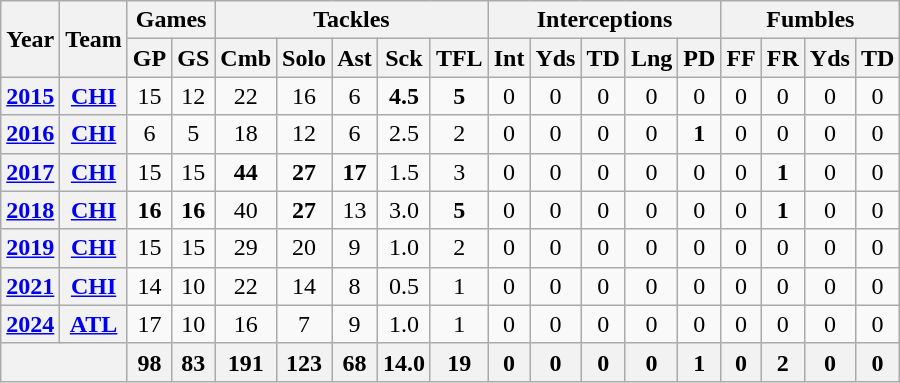<table class="wikitable" style="text-align:center">
<tr>
<th rowspan="2">Year</th>
<th rowspan="2">Team</th>
<th colspan="2">Games</th>
<th colspan="5">Tackles</th>
<th colspan="5">Interceptions</th>
<th colspan="4">Fumbles</th>
</tr>
<tr>
<th>GP</th>
<th>GS</th>
<th>Cmb</th>
<th>Solo</th>
<th>Ast</th>
<th>Sck</th>
<th>TFL</th>
<th>Int</th>
<th>Yds</th>
<th>TD</th>
<th>Lng</th>
<th>PD</th>
<th>FF</th>
<th>FR</th>
<th>Yds</th>
<th>TD</th>
</tr>
<tr>
<th><a href='#'>2015</a></th>
<th><a href='#'>CHI</a></th>
<td>15</td>
<td>12</td>
<td>22</td>
<td>16</td>
<td>6</td>
<td><strong>4.5</strong></td>
<td><strong>5</strong></td>
<td>0</td>
<td>0</td>
<td>0</td>
<td>0</td>
<td>0</td>
<td>0</td>
<td>0</td>
<td>0</td>
<td>0</td>
</tr>
<tr>
<th><a href='#'>2016</a></th>
<th><a href='#'>CHI</a></th>
<td>6</td>
<td>5</td>
<td>18</td>
<td>12</td>
<td>6</td>
<td>2.5</td>
<td>2</td>
<td>0</td>
<td>0</td>
<td>0</td>
<td>0</td>
<td><strong>1</strong></td>
<td>0</td>
<td>0</td>
<td>0</td>
<td>0</td>
</tr>
<tr>
<th><a href='#'>2017</a></th>
<th><a href='#'>CHI</a></th>
<td>15</td>
<td>15</td>
<td><strong>44</strong></td>
<td><strong>27</strong></td>
<td><strong>17</strong></td>
<td>1.5</td>
<td>3</td>
<td>0</td>
<td>0</td>
<td>0</td>
<td>0</td>
<td>0</td>
<td>0</td>
<td><strong>1</strong></td>
<td>0</td>
<td>0</td>
</tr>
<tr>
<th><a href='#'>2018</a></th>
<th><a href='#'>CHI</a></th>
<td><strong>16</strong></td>
<td><strong>16</strong></td>
<td>40</td>
<td><strong>27</strong></td>
<td>13</td>
<td>3.0</td>
<td><strong>5</strong></td>
<td>0</td>
<td>0</td>
<td>0</td>
<td>0</td>
<td>0</td>
<td>0</td>
<td><strong>1</strong></td>
<td>0</td>
<td>0</td>
</tr>
<tr>
<th><a href='#'>2019</a></th>
<th><a href='#'>CHI</a></th>
<td>15</td>
<td>15</td>
<td>29</td>
<td>20</td>
<td>9</td>
<td>1.0</td>
<td>2</td>
<td>0</td>
<td>0</td>
<td>0</td>
<td>0</td>
<td>0</td>
<td>0</td>
<td>0</td>
<td>0</td>
<td>0</td>
</tr>
<tr>
<th><a href='#'>2021</a></th>
<th><a href='#'>CHI</a></th>
<td>14</td>
<td>10</td>
<td>22</td>
<td>14</td>
<td>8</td>
<td>0.5</td>
<td>1</td>
<td>0</td>
<td>0</td>
<td>0</td>
<td>0</td>
<td>0</td>
<td>0</td>
<td>0</td>
<td>0</td>
<td>0</td>
</tr>
<tr>
<th><a href='#'>2024</a></th>
<th><a href='#'>ATL</a></th>
<td>17</td>
<td>10</td>
<td>16</td>
<td>7</td>
<td>9</td>
<td>1.0</td>
<td>1</td>
<td>0</td>
<td>0</td>
<td>0</td>
<td>0</td>
<td>0</td>
<td>0</td>
<td>0</td>
<td>0</td>
<td>0</td>
</tr>
<tr>
<th colspan="2"></th>
<th>98</th>
<th>83</th>
<th>191</th>
<th>123</th>
<th>68</th>
<th>14.0</th>
<th>19</th>
<th>0</th>
<th>0</th>
<th>0</th>
<th>0</th>
<th>1</th>
<th>0</th>
<th>2</th>
<th>0</th>
<th>0</th>
</tr>
</table>
